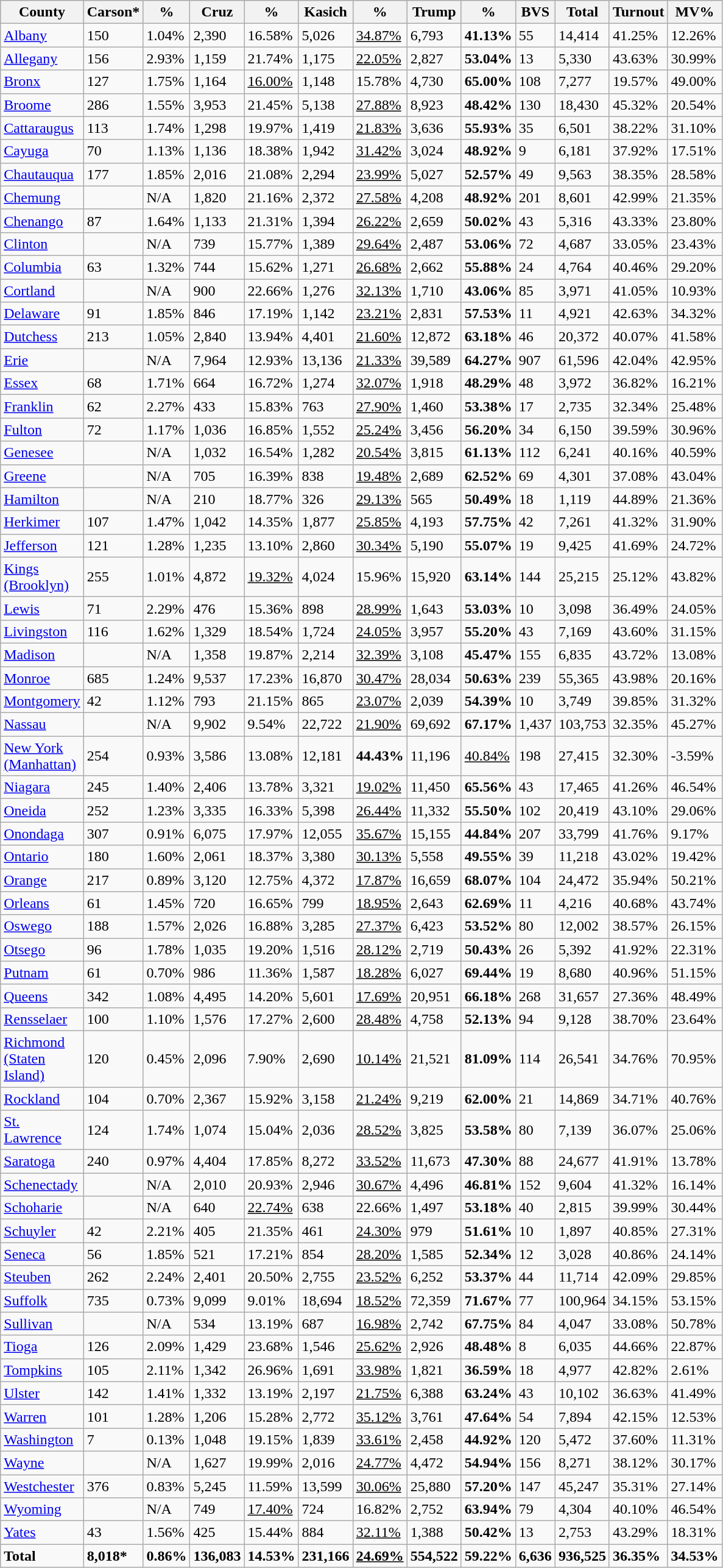<table class="wikitable sortable mw-collapsible mw-collapsed" width="60%">
<tr bgcolor=lightgrey>
<th width="15%">County</th>
<th width="10%">Carson*</th>
<th>%</th>
<th width="10%">Cruz</th>
<th>%</th>
<th width="10%">Kasich</th>
<th>%</th>
<th width="10%">Trump</th>
<th>%</th>
<th>BVS</th>
<th width="10%">Total</th>
<th>Turnout</th>
<th>MV%</th>
</tr>
<tr>
<td><a href='#'>Albany</a></td>
<td>150</td>
<td>1.04%</td>
<td>2,390</td>
<td>16.58%</td>
<td>5,026</td>
<td><u>34.87%</u></td>
<td>6,793</td>
<td><strong>41.13%</strong></td>
<td>55</td>
<td>14,414</td>
<td>41.25%</td>
<td>12.26%</td>
</tr>
<tr>
<td><a href='#'>Allegany</a></td>
<td>156</td>
<td>2.93%</td>
<td>1,159</td>
<td>21.74%</td>
<td>1,175</td>
<td><u>22.05%</u></td>
<td>2,827</td>
<td><strong>53.04%</strong></td>
<td>13</td>
<td>5,330</td>
<td>43.63%</td>
<td>30.99%</td>
</tr>
<tr>
<td><a href='#'>Bronx</a></td>
<td>127</td>
<td>1.75%</td>
<td>1,164</td>
<td><u>16.00%</u></td>
<td>1,148</td>
<td>15.78%</td>
<td>4,730</td>
<td><strong>65.00%</strong></td>
<td>108</td>
<td>7,277</td>
<td>19.57%</td>
<td>49.00%</td>
</tr>
<tr>
<td><a href='#'>Broome</a></td>
<td>286</td>
<td>1.55%</td>
<td>3,953</td>
<td>21.45%</td>
<td>5,138</td>
<td><u>27.88%</u></td>
<td>8,923</td>
<td><strong>48.42%</strong></td>
<td>130</td>
<td>18,430</td>
<td>45.32%</td>
<td>20.54%</td>
</tr>
<tr>
<td><a href='#'>Cattaraugus</a></td>
<td>113</td>
<td>1.74%</td>
<td>1,298</td>
<td>19.97%</td>
<td>1,419</td>
<td><u>21.83%</u></td>
<td>3,636</td>
<td><strong>55.93%</strong></td>
<td>35</td>
<td>6,501</td>
<td>38.22%</td>
<td>31.10%</td>
</tr>
<tr>
<td><a href='#'>Cayuga</a></td>
<td>70</td>
<td>1.13%</td>
<td>1,136</td>
<td>18.38%</td>
<td>1,942</td>
<td><u>31.42%</u></td>
<td>3,024</td>
<td><strong>48.92%</strong></td>
<td>9</td>
<td>6,181</td>
<td>37.92%</td>
<td>17.51%</td>
</tr>
<tr>
<td><a href='#'>Chautauqua</a></td>
<td>177</td>
<td>1.85%</td>
<td>2,016</td>
<td>21.08%</td>
<td>2,294</td>
<td><u>23.99%</u></td>
<td>5,027</td>
<td><strong>52.57%</strong></td>
<td>49</td>
<td>9,563</td>
<td>38.35%</td>
<td>28.58%</td>
</tr>
<tr>
<td><a href='#'>Chemung</a></td>
<td></td>
<td>N/A</td>
<td>1,820</td>
<td>21.16%</td>
<td>2,372</td>
<td><u>27.58%</u></td>
<td>4,208</td>
<td><strong>48.92%</strong></td>
<td>201</td>
<td>8,601</td>
<td>42.99%</td>
<td>21.35%</td>
</tr>
<tr>
<td><a href='#'>Chenango</a></td>
<td>87</td>
<td>1.64%</td>
<td>1,133</td>
<td>21.31%</td>
<td>1,394</td>
<td><u>26.22%</u></td>
<td>2,659</td>
<td><strong>50.02%</strong></td>
<td>43</td>
<td>5,316</td>
<td>43.33%</td>
<td>23.80%</td>
</tr>
<tr>
<td><a href='#'>Clinton</a></td>
<td></td>
<td>N/A</td>
<td>739</td>
<td>15.77%</td>
<td>1,389</td>
<td><u>29.64%</u></td>
<td>2,487</td>
<td><strong>53.06%</strong></td>
<td>72</td>
<td>4,687</td>
<td>33.05%</td>
<td>23.43%</td>
</tr>
<tr>
<td><a href='#'>Columbia</a></td>
<td>63</td>
<td>1.32%</td>
<td>744</td>
<td>15.62%</td>
<td>1,271</td>
<td><u>26.68%</u></td>
<td>2,662</td>
<td><strong>55.88%</strong></td>
<td>24</td>
<td>4,764</td>
<td>40.46%</td>
<td>29.20%</td>
</tr>
<tr>
<td><a href='#'>Cortland</a></td>
<td></td>
<td>N/A</td>
<td>900</td>
<td>22.66%</td>
<td>1,276</td>
<td><u>32.13%</u></td>
<td>1,710</td>
<td><strong>43.06%</strong></td>
<td>85</td>
<td>3,971</td>
<td>41.05%</td>
<td>10.93%</td>
</tr>
<tr>
<td><a href='#'>Delaware</a></td>
<td>91</td>
<td>1.85%</td>
<td>846</td>
<td>17.19%</td>
<td>1,142</td>
<td><u>23.21%</u></td>
<td>2,831</td>
<td><strong>57.53%</strong></td>
<td>11</td>
<td>4,921</td>
<td>42.63%</td>
<td>34.32%</td>
</tr>
<tr>
<td><a href='#'>Dutchess</a></td>
<td>213</td>
<td>1.05%</td>
<td>2,840</td>
<td>13.94%</td>
<td>4,401</td>
<td><u>21.60%</u></td>
<td>12,872</td>
<td><strong>63.18%</strong></td>
<td>46</td>
<td>20,372</td>
<td>40.07%</td>
<td>41.58%</td>
</tr>
<tr>
<td><a href='#'>Erie</a></td>
<td></td>
<td>N/A</td>
<td>7,964</td>
<td>12.93%</td>
<td>13,136</td>
<td><u>21.33%</u></td>
<td>39,589</td>
<td><strong>64.27%</strong></td>
<td>907</td>
<td>61,596</td>
<td>42.04%</td>
<td>42.95%</td>
</tr>
<tr>
<td><a href='#'>Essex</a></td>
<td>68</td>
<td>1.71%</td>
<td>664</td>
<td>16.72%</td>
<td>1,274</td>
<td><u>32.07%</u></td>
<td>1,918</td>
<td><strong>48.29%</strong></td>
<td>48</td>
<td>3,972</td>
<td>36.82%</td>
<td>16.21%</td>
</tr>
<tr>
<td><a href='#'>Franklin</a></td>
<td>62</td>
<td>2.27%</td>
<td>433</td>
<td>15.83%</td>
<td>763</td>
<td><u>27.90%</u></td>
<td>1,460</td>
<td><strong>53.38%</strong></td>
<td>17</td>
<td>2,735</td>
<td>32.34%</td>
<td>25.48%</td>
</tr>
<tr>
<td><a href='#'>Fulton</a></td>
<td>72</td>
<td>1.17%</td>
<td>1,036</td>
<td>16.85%</td>
<td>1,552</td>
<td><u>25.24%</u></td>
<td>3,456</td>
<td><strong>56.20%</strong></td>
<td>34</td>
<td>6,150</td>
<td>39.59%</td>
<td>30.96%</td>
</tr>
<tr>
<td><a href='#'>Genesee</a></td>
<td></td>
<td>N/A</td>
<td>1,032</td>
<td>16.54%</td>
<td>1,282</td>
<td><u>20.54%</u></td>
<td>3,815</td>
<td><strong>61.13%</strong></td>
<td>112</td>
<td>6,241</td>
<td>40.16%</td>
<td>40.59%</td>
</tr>
<tr>
<td><a href='#'>Greene</a></td>
<td></td>
<td>N/A</td>
<td>705</td>
<td>16.39%</td>
<td>838</td>
<td><u>19.48%</u></td>
<td>2,689</td>
<td><strong>62.52%</strong></td>
<td>69</td>
<td>4,301</td>
<td>37.08%</td>
<td>43.04%</td>
</tr>
<tr>
<td><a href='#'>Hamilton</a></td>
<td></td>
<td>N/A</td>
<td>210</td>
<td>18.77%</td>
<td>326</td>
<td><u>29.13%</u></td>
<td>565</td>
<td><strong>50.49%</strong></td>
<td>18</td>
<td>1,119</td>
<td>44.89%</td>
<td>21.36%</td>
</tr>
<tr>
<td><a href='#'>Herkimer</a></td>
<td>107</td>
<td>1.47%</td>
<td>1,042</td>
<td>14.35%</td>
<td>1,877</td>
<td><u>25.85%</u></td>
<td>4,193</td>
<td><strong>57.75%</strong></td>
<td>42</td>
<td>7,261</td>
<td>41.32%</td>
<td>31.90%</td>
</tr>
<tr>
<td><a href='#'>Jefferson</a></td>
<td>121</td>
<td>1.28%</td>
<td>1,235</td>
<td>13.10%</td>
<td>2,860</td>
<td><u>30.34%</u></td>
<td>5,190</td>
<td><strong>55.07%</strong></td>
<td>19</td>
<td>9,425</td>
<td>41.69%</td>
<td>24.72%</td>
</tr>
<tr>
<td><a href='#'>Kings (Brooklyn)</a></td>
<td>255</td>
<td>1.01%</td>
<td>4,872</td>
<td><u>19.32%</u></td>
<td>4,024</td>
<td>15.96%</td>
<td>15,920</td>
<td><strong>63.14%</strong></td>
<td>144</td>
<td>25,215</td>
<td>25.12%</td>
<td>43.82%</td>
</tr>
<tr>
<td><a href='#'>Lewis</a></td>
<td>71</td>
<td>2.29%</td>
<td>476</td>
<td>15.36%</td>
<td>898</td>
<td><u>28.99%</u></td>
<td>1,643</td>
<td><strong>53.03%</strong></td>
<td>10</td>
<td>3,098</td>
<td>36.49%</td>
<td>24.05%</td>
</tr>
<tr>
<td><a href='#'>Livingston</a></td>
<td>116</td>
<td>1.62%</td>
<td>1,329</td>
<td>18.54%</td>
<td>1,724</td>
<td><u>24.05%</u></td>
<td>3,957</td>
<td><strong>55.20%</strong></td>
<td>43</td>
<td>7,169</td>
<td>43.60%</td>
<td>31.15%</td>
</tr>
<tr>
<td><a href='#'>Madison</a></td>
<td></td>
<td>N/A</td>
<td>1,358</td>
<td>19.87%</td>
<td>2,214</td>
<td><u>32.39%</u></td>
<td>3,108</td>
<td><strong>45.47%</strong></td>
<td>155</td>
<td>6,835</td>
<td>43.72%</td>
<td>13.08%</td>
</tr>
<tr>
<td><a href='#'>Monroe</a></td>
<td>685</td>
<td>1.24%</td>
<td>9,537</td>
<td>17.23%</td>
<td>16,870</td>
<td><u>30.47%</u></td>
<td>28,034</td>
<td><strong>50.63%</strong></td>
<td>239</td>
<td>55,365</td>
<td>43.98%</td>
<td>20.16%</td>
</tr>
<tr>
<td><a href='#'>Montgomery</a></td>
<td>42</td>
<td>1.12%</td>
<td>793</td>
<td>21.15%</td>
<td>865</td>
<td><u>23.07%</u></td>
<td>2,039</td>
<td><strong>54.39%</strong></td>
<td>10</td>
<td>3,749</td>
<td>39.85%</td>
<td>31.32%</td>
</tr>
<tr>
<td><a href='#'>Nassau</a></td>
<td></td>
<td>N/A</td>
<td>9,902</td>
<td>9.54%</td>
<td>22,722</td>
<td><u>21.90%</u></td>
<td>69,692</td>
<td><strong>67.17%</strong></td>
<td>1,437</td>
<td>103,753</td>
<td>32.35%</td>
<td>45.27%</td>
</tr>
<tr>
<td><a href='#'>New York (Manhattan)</a></td>
<td>254</td>
<td>0.93%</td>
<td>3,586</td>
<td>13.08%</td>
<td>12,181</td>
<td><strong>44.43%</strong></td>
<td>11,196</td>
<td><u>40.84%</u></td>
<td>198</td>
<td>27,415</td>
<td>32.30%</td>
<td>-3.59%</td>
</tr>
<tr>
<td><a href='#'>Niagara</a></td>
<td>245</td>
<td>1.40%</td>
<td>2,406</td>
<td>13.78%</td>
<td>3,321</td>
<td><u>19.02%</u></td>
<td>11,450</td>
<td><strong>65.56%</strong></td>
<td>43</td>
<td>17,465</td>
<td>41.26%</td>
<td>46.54%</td>
</tr>
<tr>
<td><a href='#'>Oneida</a></td>
<td>252</td>
<td>1.23%</td>
<td>3,335</td>
<td>16.33%</td>
<td>5,398</td>
<td><u>26.44%</u></td>
<td>11,332</td>
<td><strong>55.50%</strong></td>
<td>102</td>
<td>20,419</td>
<td>43.10%</td>
<td>29.06%</td>
</tr>
<tr>
<td><a href='#'>Onondaga</a></td>
<td>307</td>
<td>0.91%</td>
<td>6,075</td>
<td>17.97%</td>
<td>12,055</td>
<td><u>35.67%</u></td>
<td>15,155</td>
<td><strong>44.84%</strong></td>
<td>207</td>
<td>33,799</td>
<td>41.76%</td>
<td>9.17%</td>
</tr>
<tr>
<td><a href='#'>Ontario</a></td>
<td>180</td>
<td>1.60%</td>
<td>2,061</td>
<td>18.37%</td>
<td>3,380</td>
<td><u>30.13%</u></td>
<td>5,558</td>
<td><strong>49.55%</strong></td>
<td>39</td>
<td>11,218</td>
<td>43.02%</td>
<td>19.42%</td>
</tr>
<tr>
<td><a href='#'>Orange</a></td>
<td>217</td>
<td>0.89%</td>
<td>3,120</td>
<td>12.75%</td>
<td>4,372</td>
<td><u>17.87%</u></td>
<td>16,659</td>
<td><strong>68.07%</strong></td>
<td>104</td>
<td>24,472</td>
<td>35.94%</td>
<td>50.21%</td>
</tr>
<tr>
<td><a href='#'>Orleans</a></td>
<td>61</td>
<td>1.45%</td>
<td>720</td>
<td>16.65%</td>
<td>799</td>
<td><u>18.95%</u></td>
<td>2,643</td>
<td><strong>62.69%</strong></td>
<td>11</td>
<td>4,216</td>
<td>40.68%</td>
<td>43.74%</td>
</tr>
<tr>
<td><a href='#'>Oswego</a></td>
<td>188</td>
<td>1.57%</td>
<td>2,026</td>
<td>16.88%</td>
<td>3,285</td>
<td><u>27.37%</u></td>
<td>6,423</td>
<td><strong>53.52%</strong></td>
<td>80</td>
<td>12,002</td>
<td>38.57%</td>
<td>26.15%</td>
</tr>
<tr>
<td><a href='#'>Otsego</a></td>
<td>96</td>
<td>1.78%</td>
<td>1,035</td>
<td>19.20%</td>
<td>1,516</td>
<td><u>28.12%</u></td>
<td>2,719</td>
<td><strong>50.43%</strong></td>
<td>26</td>
<td>5,392</td>
<td>41.92%</td>
<td>22.31%</td>
</tr>
<tr>
<td><a href='#'>Putnam</a></td>
<td>61</td>
<td>0.70%</td>
<td>986</td>
<td>11.36%</td>
<td>1,587</td>
<td><u>18.28%</u></td>
<td>6,027</td>
<td><strong>69.44%</strong></td>
<td>19</td>
<td>8,680</td>
<td>40.96%</td>
<td>51.15%</td>
</tr>
<tr>
<td><a href='#'>Queens</a></td>
<td>342</td>
<td>1.08%</td>
<td>4,495</td>
<td>14.20%</td>
<td>5,601</td>
<td><u>17.69%</u></td>
<td>20,951</td>
<td><strong>66.18%</strong></td>
<td>268</td>
<td>31,657</td>
<td>27.36%</td>
<td>48.49%</td>
</tr>
<tr>
<td><a href='#'>Rensselaer</a></td>
<td>100</td>
<td>1.10%</td>
<td>1,576</td>
<td>17.27%</td>
<td>2,600</td>
<td><u>28.48%</u></td>
<td>4,758</td>
<td><strong>52.13%</strong></td>
<td>94</td>
<td>9,128</td>
<td>38.70%</td>
<td>23.64%</td>
</tr>
<tr>
<td><a href='#'>Richmond (Staten Island)</a></td>
<td>120</td>
<td>0.45%</td>
<td>2,096</td>
<td>7.90%</td>
<td>2,690</td>
<td><u>10.14%</u></td>
<td>21,521</td>
<td><strong>81.09%</strong></td>
<td>114</td>
<td>26,541</td>
<td>34.76%</td>
<td>70.95%</td>
</tr>
<tr>
<td><a href='#'>Rockland</a></td>
<td>104</td>
<td>0.70%</td>
<td>2,367</td>
<td>15.92%</td>
<td>3,158</td>
<td><u>21.24%</u></td>
<td>9,219</td>
<td><strong>62.00%</strong></td>
<td>21</td>
<td>14,869</td>
<td>34.71%</td>
<td>40.76%</td>
</tr>
<tr>
<td><a href='#'>St. Lawrence</a></td>
<td>124</td>
<td>1.74%</td>
<td>1,074</td>
<td>15.04%</td>
<td>2,036</td>
<td><u>28.52%</u></td>
<td>3,825</td>
<td><strong>53.58%</strong></td>
<td>80</td>
<td>7,139</td>
<td>36.07%</td>
<td>25.06%</td>
</tr>
<tr>
<td><a href='#'>Saratoga</a></td>
<td>240</td>
<td>0.97%</td>
<td>4,404</td>
<td>17.85%</td>
<td>8,272</td>
<td><u>33.52%</u></td>
<td>11,673</td>
<td><strong>47.30%</strong></td>
<td>88</td>
<td>24,677</td>
<td>41.91%</td>
<td>13.78%</td>
</tr>
<tr>
<td><a href='#'>Schenectady</a></td>
<td></td>
<td>N/A</td>
<td>2,010</td>
<td>20.93%</td>
<td>2,946</td>
<td><u>30.67%</u></td>
<td>4,496</td>
<td><strong>46.81%</strong></td>
<td>152</td>
<td>9,604</td>
<td>41.32%</td>
<td>16.14%</td>
</tr>
<tr>
<td><a href='#'>Schoharie</a></td>
<td></td>
<td>N/A</td>
<td>640</td>
<td><u>22.74%</u></td>
<td>638</td>
<td>22.66%</td>
<td>1,497</td>
<td><strong>53.18%</strong></td>
<td>40</td>
<td>2,815</td>
<td>39.99%</td>
<td>30.44%</td>
</tr>
<tr>
<td><a href='#'>Schuyler</a></td>
<td>42</td>
<td>2.21%</td>
<td>405</td>
<td>21.35%</td>
<td>461</td>
<td><u>24.30%</u></td>
<td>979</td>
<td><strong>51.61%</strong></td>
<td>10</td>
<td>1,897</td>
<td>40.85%</td>
<td>27.31%</td>
</tr>
<tr>
<td><a href='#'>Seneca</a></td>
<td>56</td>
<td>1.85%</td>
<td>521</td>
<td>17.21%</td>
<td>854</td>
<td><u>28.20%</u></td>
<td>1,585</td>
<td><strong>52.34%</strong></td>
<td>12</td>
<td>3,028</td>
<td>40.86%</td>
<td>24.14%</td>
</tr>
<tr>
<td><a href='#'>Steuben</a></td>
<td>262</td>
<td>2.24%</td>
<td>2,401</td>
<td>20.50%</td>
<td>2,755</td>
<td><u>23.52%</u></td>
<td>6,252</td>
<td><strong>53.37%</strong></td>
<td>44</td>
<td>11,714</td>
<td>42.09%</td>
<td>29.85%</td>
</tr>
<tr>
<td><a href='#'>Suffolk</a></td>
<td>735</td>
<td>0.73%</td>
<td>9,099</td>
<td>9.01%</td>
<td>18,694</td>
<td><u>18.52%</u></td>
<td>72,359</td>
<td><strong>71.67%</strong></td>
<td>77</td>
<td>100,964</td>
<td>34.15%</td>
<td>53.15%</td>
</tr>
<tr>
<td><a href='#'>Sullivan</a></td>
<td></td>
<td>N/A</td>
<td>534</td>
<td>13.19%</td>
<td>687</td>
<td><u>16.98%</u></td>
<td>2,742</td>
<td><strong>67.75%</strong></td>
<td>84</td>
<td>4,047</td>
<td>33.08%</td>
<td>50.78%</td>
</tr>
<tr>
<td><a href='#'>Tioga</a></td>
<td>126</td>
<td>2.09%</td>
<td>1,429</td>
<td>23.68%</td>
<td>1,546</td>
<td><u>25.62%</u></td>
<td>2,926</td>
<td><strong>48.48%</strong></td>
<td>8</td>
<td>6,035</td>
<td>44.66%</td>
<td>22.87%</td>
</tr>
<tr>
<td><a href='#'>Tompkins</a></td>
<td>105</td>
<td>2.11%</td>
<td>1,342</td>
<td>26.96%</td>
<td>1,691</td>
<td><u>33.98%</u></td>
<td>1,821</td>
<td><strong>36.59%</strong></td>
<td>18</td>
<td>4,977</td>
<td>42.82%</td>
<td>2.61%</td>
</tr>
<tr>
<td><a href='#'>Ulster</a></td>
<td>142</td>
<td>1.41%</td>
<td>1,332</td>
<td>13.19%</td>
<td>2,197</td>
<td><u>21.75%</u></td>
<td>6,388</td>
<td><strong>63.24%</strong></td>
<td>43</td>
<td>10,102</td>
<td>36.63%</td>
<td>41.49%</td>
</tr>
<tr>
<td><a href='#'>Warren</a></td>
<td>101</td>
<td>1.28%</td>
<td>1,206</td>
<td>15.28%</td>
<td>2,772</td>
<td><u>35.12%</u></td>
<td>3,761</td>
<td><strong>47.64%</strong></td>
<td>54</td>
<td>7,894</td>
<td>42.15%</td>
<td>12.53%</td>
</tr>
<tr>
<td><a href='#'>Washington</a></td>
<td>7</td>
<td>0.13%</td>
<td>1,048</td>
<td>19.15%</td>
<td>1,839</td>
<td><u>33.61%</u></td>
<td>2,458</td>
<td><strong>44.92%</strong></td>
<td>120</td>
<td>5,472</td>
<td>37.60%</td>
<td>11.31%</td>
</tr>
<tr>
<td><a href='#'>Wayne</a></td>
<td></td>
<td>N/A</td>
<td>1,627</td>
<td>19.99%</td>
<td>2,016</td>
<td><u>24.77%</u></td>
<td>4,472</td>
<td><strong>54.94%</strong></td>
<td>156</td>
<td>8,271</td>
<td>38.12%</td>
<td>30.17%</td>
</tr>
<tr>
<td><a href='#'>Westchester</a></td>
<td>376</td>
<td>0.83%</td>
<td>5,245</td>
<td>11.59%</td>
<td>13,599</td>
<td><u>30.06%</u></td>
<td>25,880</td>
<td><strong>57.20%</strong></td>
<td>147</td>
<td>45,247</td>
<td>35.31%</td>
<td>27.14%</td>
</tr>
<tr>
<td><a href='#'>Wyoming</a></td>
<td></td>
<td>N/A</td>
<td>749</td>
<td><u>17.40%</u></td>
<td>724</td>
<td>16.82%</td>
<td>2,752</td>
<td><strong>63.94%</strong></td>
<td>79</td>
<td>4,304</td>
<td>40.10%</td>
<td>46.54%</td>
</tr>
<tr>
<td><a href='#'>Yates</a></td>
<td>43</td>
<td>1.56%</td>
<td>425</td>
<td>15.44%</td>
<td>884</td>
<td><u>32.11%</u></td>
<td>1,388</td>
<td><strong>50.42%</strong></td>
<td>13</td>
<td>2,753</td>
<td>43.29%</td>
<td>18.31%</td>
</tr>
<tr>
<td><strong>Total</strong></td>
<td><strong>8,018*</strong></td>
<td><strong>0.86%</strong></td>
<td><strong>136,083</strong></td>
<td><strong>14.53%</strong></td>
<td><strong>231,166</strong></td>
<td><strong><u>24.69%</u></strong></td>
<td><strong>554,522</strong></td>
<td><strong>59.22%</strong></td>
<td><strong>6,636</strong></td>
<td><strong>936,525</strong></td>
<td><strong>36.35%</strong></td>
<td><strong>34.53%</strong></td>
</tr>
</table>
